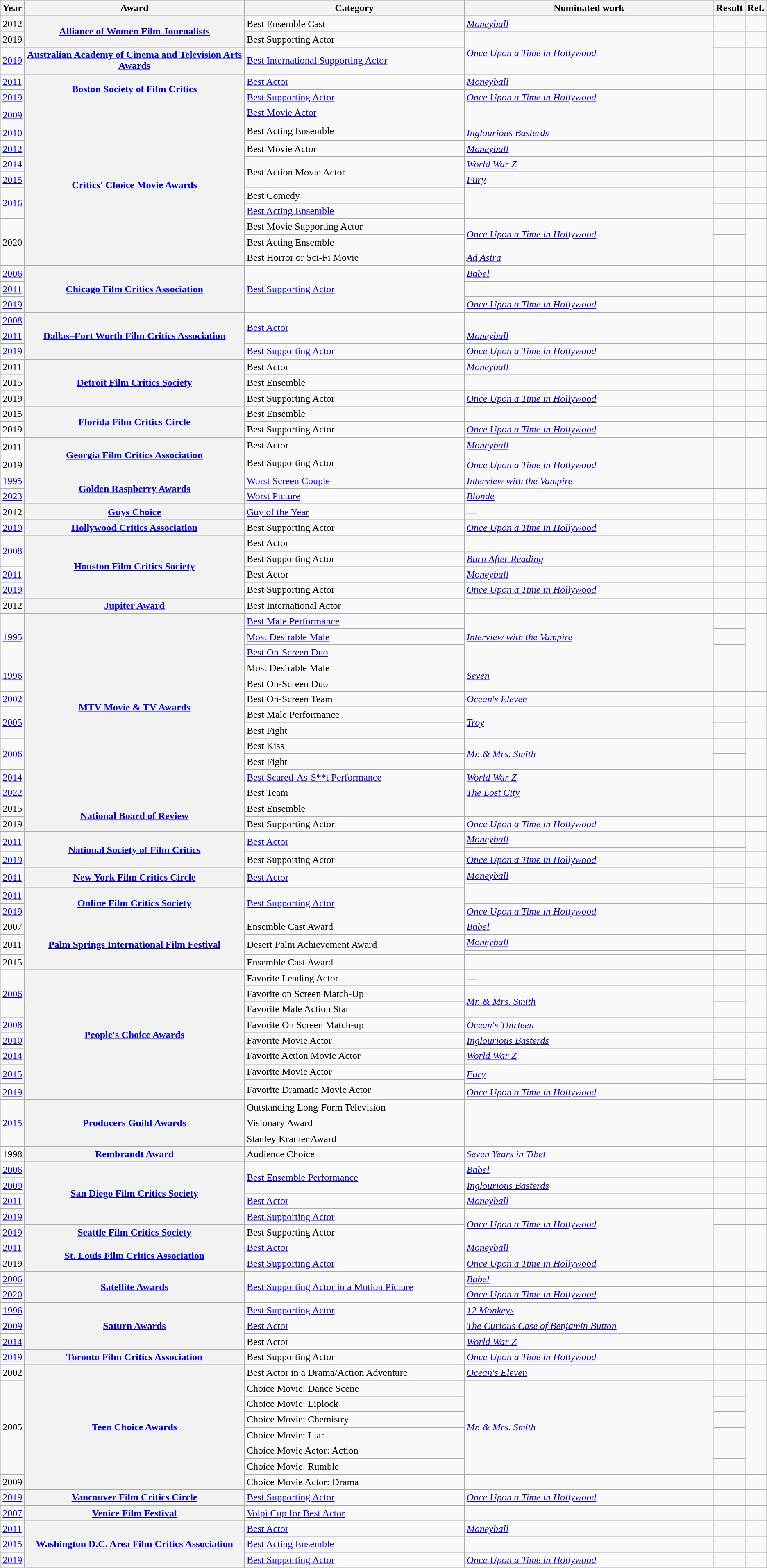<table class=wikitable sortable>
<tr>
<th scope="col" style="width:2em;">Year</th>
<th scope="col" style="width:26em;">Award</th>
<th scope="col" style="width:26em;">Category</th>
<th scope="col" style="width:30em;">Nominated work</th>
<th scope="col" style="width:2em;">Result</th>
<th>Ref.</th>
</tr>
<tr>
<td>2012</td>
<th rowspan="2" scope="row"><a href='#'>Alliance of Women Film Journalists</a></th>
<td>Best Ensemble Cast</td>
<td><em><a href='#'>Moneyball</a></em></td>
<td></td>
<td style="text-align:center;"></td>
</tr>
<tr>
<td>2019</td>
<td>Best Supporting Actor</td>
<td rowspan="2"><em><a href='#'>Once Upon a Time in Hollywood</a></em></td>
<td></td>
<td style="text-align:center;"></td>
</tr>
<tr>
<td><a href='#'>2019</a></td>
<th scope="row"><a href='#'>Australian Academy of Cinema and Television Arts Awards</a></th>
<td><a href='#'>Best International Supporting Actor</a></td>
<td></td>
<td style="text-align:center;"></td>
</tr>
<tr>
<td><a href='#'>2011</a></td>
<th rowspan="2" scope="row"><a href='#'>Boston Society of Film Critics</a></th>
<td><a href='#'>Best Actor</a></td>
<td><em><a href='#'>Moneyball</a></em></td>
<td></td>
<td style="text-align:center;"></td>
</tr>
<tr>
<td><a href='#'>2019</a></td>
<td><a href='#'>Best Supporting Actor</a></td>
<td><em><a href='#'>Once Upon a Time in Hollywood</a></em></td>
<td></td>
<td style="text-align:center;"></td>
</tr>
<tr>
<td rowspan="2"><a href='#'>2009</a></td>
<th rowspan="11" scope="row"><a href='#'>Critics' Choice Movie Awards</a> </th>
<td><a href='#'>Best Movie Actor</a></td>
<td rowspan="2"><em></em></td>
<td></td>
<td style="text-align:center;"></td>
</tr>
<tr>
<td rowspan="2">Best Acting Ensemble</td>
<td></td>
<td style="text-align:center;"></td>
</tr>
<tr>
<td><a href='#'>2010</a></td>
<td><em><a href='#'>Inglourious Basterds</a></em></td>
<td></td>
<td style="text-align:center;"></td>
</tr>
<tr>
<td><a href='#'>2012</a></td>
<td>Best Movie Actor</td>
<td><em><a href='#'>Moneyball</a></em></td>
<td></td>
<td style="text-align:center;"></td>
</tr>
<tr>
<td><a href='#'>2014</a></td>
<td rowspan="2">Best Action Movie Actor</td>
<td><em><a href='#'>World War Z</a></em></td>
<td></td>
<td style="text-align:center;"></td>
</tr>
<tr>
<td><a href='#'>2015</a></td>
<td><em><a href='#'>Fury</a></em></td>
<td></td>
<td style="text-align:center;"></td>
</tr>
<tr>
<td rowspan="2"><a href='#'>2016</a></td>
<td>Best Comedy</td>
<td rowspan="2"><em></em></td>
<td></td>
<td style="text-align:center;"></td>
</tr>
<tr>
<td><a href='#'>Best Acting Ensemble</a></td>
<td></td>
<td style="text-align:center;"></td>
</tr>
<tr>
<td rowspan="3">2020</td>
<td>Best Movie Supporting Actor</td>
<td rowspan="2"><em><a href='#'>Once Upon a Time in Hollywood</a></em></td>
<td></td>
<td rowspan="3" style="text-align:center;"></td>
</tr>
<tr>
<td>Best Acting Ensemble</td>
<td></td>
</tr>
<tr>
<td>Best Horror or Sci-Fi Movie</td>
<td><em><a href='#'>Ad Astra</a></em></td>
<td></td>
</tr>
<tr>
<td><a href='#'>2006</a></td>
<th rowspan="3" scope="row"><a href='#'>Chicago Film Critics Association</a></th>
<td rowspan="3"><a href='#'>Best Supporting Actor</a></td>
<td><em><a href='#'>Babel</a></em></td>
<td></td>
<td style="text-align:center;"></td>
</tr>
<tr>
<td><a href='#'>2011</a></td>
<td><em></em></td>
<td></td>
<td style="text-align:center;"></td>
</tr>
<tr>
<td><a href='#'>2019</a></td>
<td><em><a href='#'>Once Upon a Time in Hollywood</a></em></td>
<td></td>
<td style="text-align:center;"></td>
</tr>
<tr>
<td><a href='#'>2008</a></td>
<th rowspan="3" scope="row"><a href='#'>Dallas–Fort Worth Film Critics Association</a> </th>
<td rowspan="2"><a href='#'>Best Actor</a></td>
<td><em></em></td>
<td></td>
<td style="text-align:center;"></td>
</tr>
<tr>
<td><a href='#'>2011</a></td>
<td><em><a href='#'>Moneyball</a></em></td>
<td></td>
<td style="text-align:center;"></td>
</tr>
<tr>
<td><a href='#'>2019</a></td>
<td><a href='#'>Best Supporting Actor</a></td>
<td><em><a href='#'>Once Upon a Time in Hollywood</a></em></td>
<td></td>
<td style="text-align:center;"></td>
</tr>
<tr>
<td>2011</td>
<th rowspan="3" scope="row"><a href='#'>Detroit Film Critics Society</a></th>
<td>Best Actor</td>
<td><em><a href='#'>Moneyball</a></em></td>
<td></td>
<td style="text-align:center;"></td>
</tr>
<tr>
<td>2015</td>
<td>Best Ensemble</td>
<td><em></em></td>
<td></td>
<td style="text-align:center;"></td>
</tr>
<tr>
<td>2019</td>
<td>Best Supporting Actor</td>
<td><em><a href='#'>Once Upon a Time in Hollywood</a></em></td>
<td></td>
<td style="text-align:center;"></td>
</tr>
<tr>
<td>2015</td>
<th rowspan="2" scope="row"><a href='#'>Florida Film Critics Circle</a> </th>
<td>Best Ensemble</td>
<td><em></em></td>
<td></td>
<td style="text-align:center;"></td>
</tr>
<tr>
<td>2019</td>
<td>Best Supporting Actor</td>
<td><em><a href='#'>Once Upon a Time in Hollywood</a></em></td>
<td></td>
<td style="text-align:center;"></td>
</tr>
<tr>
<td rowspan="2">2011</td>
<th rowspan="3" scope="row"><a href='#'>Georgia Film Critics Association</a></th>
<td>Best Actor</td>
<td><em><a href='#'>Moneyball</a></em></td>
<td></td>
<td rowspan="2" style="text-align:center;"></td>
</tr>
<tr>
<td rowspan="2">Best Supporting Actor</td>
<td><em></em></td>
<td></td>
</tr>
<tr>
<td>2019</td>
<td><em><a href='#'>Once Upon a Time in Hollywood</a></em></td>
<td></td>
<td style="text-align:center;"></td>
</tr>
<tr>
<td><a href='#'>1995</a></td>
<th rowspan="2" scope="row"><a href='#'>Golden Raspberry Awards</a></th>
<td><a href='#'>Worst Screen Couple</a></td>
<td><em><a href='#'>Interview with the Vampire</a></em></td>
<td></td>
<td style="text-align:center;"></td>
</tr>
<tr>
<td><a href='#'>2023</a></td>
<td><a href='#'>Worst Picture</a></td>
<td><em><a href='#'>Blonde</a></em></td>
<td></td>
<td style="text-align:center;"></td>
</tr>
<tr>
<td>2012</td>
<th scope="row"><a href='#'>Guys Choice</a></th>
<td><a href='#'>Guy of the Year</a></td>
<td>—</td>
<td></td>
<td style="text-align:center;"></td>
</tr>
<tr>
<td><a href='#'>2019</a></td>
<th scope="row"><a href='#'>Hollywood Critics Association</a> </th>
<td>Best Supporting Actor</td>
<td><em><a href='#'>Once Upon a Time in Hollywood</a></em></td>
<td></td>
<td style="text-align:center;"></td>
</tr>
<tr>
<td rowspan="2"><a href='#'>2008</a></td>
<th rowspan="4" scope="row"><a href='#'>Houston Film Critics Society</a></th>
<td>Best Actor</td>
<td><em></em></td>
<td></td>
<td style="text-align:center;"></td>
</tr>
<tr>
<td>Best Supporting Actor</td>
<td><em><a href='#'>Burn After Reading</a></em></td>
<td></td>
<td style="text-align:center;"></td>
</tr>
<tr>
<td><a href='#'>2011</a></td>
<td>Best Actor</td>
<td><em><a href='#'>Moneyball</a></em></td>
<td></td>
<td style="text-align:center;"></td>
</tr>
<tr>
<td><a href='#'>2019</a></td>
<td>Best Supporting Actor</td>
<td><em><a href='#'>Once Upon a Time in Hollywood</a></em></td>
<td></td>
<td style="text-align:center;"></td>
</tr>
<tr>
<td>2012</td>
<th scope="row"><a href='#'>Jupiter Award</a> </th>
<td>Best International Actor</td>
<td><em></em></td>
<td></td>
<td style="text-align:center;"></td>
</tr>
<tr>
<td rowspan="3"><a href='#'>1995</a></td>
<th rowspan="12" scope="row"><a href='#'>MTV Movie & TV Awards</a> </th>
<td><a href='#'>Best Male Performance</a></td>
<td rowspan="3"><em><a href='#'>Interview with the Vampire</a></em></td>
<td></td>
<td rowspan="3" style="text-align:center;"></td>
</tr>
<tr>
<td><a href='#'>Most Desirable Male</a></td>
<td></td>
</tr>
<tr>
<td><a href='#'>Best On-Screen Duo</a></td>
<td></td>
</tr>
<tr>
<td rowspan="2"><a href='#'>1996</a></td>
<td>Most Desirable Male</td>
<td rowspan="2"><em><a href='#'>Seven</a></em></td>
<td></td>
<td rowspan="2" style="text-align:center;"></td>
</tr>
<tr>
<td>Best On-Screen Duo</td>
<td></td>
</tr>
<tr>
<td><a href='#'>2002</a></td>
<td>Best On-Screen Team</td>
<td><em><a href='#'>Ocean's Eleven</a></em></td>
<td></td>
<td style="text-align:center;"></td>
</tr>
<tr>
<td rowspan="2"><a href='#'>2005</a></td>
<td>Best Male Performance</td>
<td rowspan="2"><em><a href='#'>Troy</a></em></td>
<td></td>
<td rowspan="2" style="text-align:center;"></td>
</tr>
<tr>
<td>Best Fight</td>
<td></td>
</tr>
<tr>
<td rowspan="2"><a href='#'>2006</a></td>
<td>Best Kiss</td>
<td rowspan="2"><em><a href='#'>Mr. & Mrs. Smith</a></em></td>
<td></td>
<td rowspan="2" style="text-align:center;"></td>
</tr>
<tr>
<td>Best Fight</td>
<td></td>
</tr>
<tr>
<td rowspan="1"><a href='#'>2014</a></td>
<td><a href='#'>Best Scared-As-S**t Performance</a></td>
<td><em><a href='#'>World War Z</a></em></td>
<td></td>
<td style="text-align:center;"></td>
</tr>
<tr>
<td><a href='#'>2022</a></td>
<td>Best Team</td>
<td><em><a href='#'>The Lost City</a></em></td>
<td></td>
<td style="text-align:center;"></td>
</tr>
<tr>
<td>2015</td>
<th rowspan="2" scope="row"><a href='#'>National Board of Review</a> </th>
<td>Best Ensemble</td>
<td><em></em></td>
<td></td>
<td style="text-align:center;"></td>
</tr>
<tr>
<td>2019</td>
<td>Best Supporting Actor</td>
<td><em><a href='#'>Once Upon a Time in Hollywood</a></em></td>
<td></td>
<td style="text-align:center;"></td>
</tr>
<tr>
<td rowspan="2"><a href='#'>2011</a></td>
<th rowspan="3" scope="row"><a href='#'>National Society of Film Critics</a></th>
<td rowspan="2"><a href='#'>Best Actor</a></td>
<td><em><a href='#'>Moneyball</a></em></td>
<td></td>
<td rowspan="2" style="text-align:center;"></td>
</tr>
<tr>
<td><em></em></td>
<td></td>
</tr>
<tr>
<td><a href='#'>2019</a></td>
<td>Best Supporting Actor</td>
<td><em><a href='#'>Once Upon a Time in Hollywood</a></em></td>
<td></td>
<td style="text-align:center;"></td>
</tr>
<tr>
<td rowspan="2"><a href='#'>2011</a></td>
<th rowspan="2" scope="row"><a href='#'>New York Film Critics Circle</a></th>
<td rowspan="2"><a href='#'>Best Actor</a></td>
<td><em><a href='#'>Moneyball</a></em></td>
<td></td>
<td rowspan="2" style="text-align:center;"></td>
</tr>
<tr>
<td rowspan="2"><em></em></td>
<td></td>
</tr>
<tr>
<td><a href='#'>2011</a></td>
<th rowspan="2" scope="row"><a href='#'>Online Film Critics Society</a> </th>
<td rowspan="2"><a href='#'>Best Supporting Actor</a></td>
<td></td>
<td style="text-align:center;"></td>
</tr>
<tr>
<td><a href='#'>2019</a></td>
<td><em><a href='#'>Once Upon a Time in Hollywood</a></em></td>
<td></td>
<td style="text-align:center;"></td>
</tr>
<tr>
<td>2007</td>
<th rowspan="4" scope="row"><a href='#'>Palm Springs International Film Festival</a></th>
<td>Ensemble Cast Award</td>
<td><em><a href='#'>Babel</a></em></td>
<td></td>
<td style="text-align:center;"></td>
</tr>
<tr>
<td rowspan="2">2011</td>
<td rowspan="2">Desert Palm Achievement Award</td>
<td><em><a href='#'>Moneyball</a></em></td>
<td></td>
<td rowspan="2" style="text-align:center;"></td>
</tr>
<tr>
<td><em></em></td>
<td></td>
</tr>
<tr>
<td>2015</td>
<td>Ensemble Cast Award</td>
<td><em></em></td>
<td></td>
<td style="text-align:center;"></td>
</tr>
<tr>
<td rowspan="3"><a href='#'>2006</a></td>
<th rowspan="9" scope="row"><a href='#'>People's Choice Awards</a></th>
<td>Favorite Leading Actor</td>
<td>—</td>
<td></td>
<td style="text-align:center;"></td>
</tr>
<tr>
<td>Favorite on Screen Match-Up</td>
<td rowspan="2"><a href='#'><em>Mr. & Mrs. Smith</em></a></td>
<td></td>
<td rowspan="2" style="text-align:center;"></td>
</tr>
<tr>
<td>Favorite Male Action Star</td>
<td></td>
</tr>
<tr>
<td><a href='#'>2008</a></td>
<td>Favorite On Screen Match-up</td>
<td><em><a href='#'>Ocean's Thirteen</a></em></td>
<td></td>
<td style="text-align:center;"></td>
</tr>
<tr>
<td><a href='#'>2010</a></td>
<td>Favorite Movie Actor</td>
<td><em><a href='#'>Inglourious Basterds</a></em></td>
<td></td>
<td style="text-align:center;"></td>
</tr>
<tr>
<td><a href='#'>2014</a></td>
<td>Favorite Action Movie Actor</td>
<td><em><a href='#'>World War Z</a></em></td>
<td></td>
<td style="text-align:center;"></td>
</tr>
<tr>
<td rowspan="2"><a href='#'>2015</a></td>
<td>Favorite Movie Actor</td>
<td rowspan="2"><a href='#'><em>Fury</em></a></td>
<td></td>
<td rowspan="2" style="text-align:center;"></td>
</tr>
<tr>
<td rowspan="2">Favorite Dramatic Movie Actor</td>
<td></td>
</tr>
<tr>
<td><a href='#'>2019</a></td>
<td><em><a href='#'>Once Upon a Time in Hollywood</a></em></td>
<td></td>
<td style="text-align:center;"></td>
</tr>
<tr>
<td rowspan="3"><a href='#'>2015</a></td>
<th rowspan="3" scope="row"><a href='#'>Producers Guild Awards</a></th>
<td>Outstanding Long-Form Television</td>
<td rowspan="3"><em></em></td>
<td></td>
<td rowspan="3" style="text-align:center;"></td>
</tr>
<tr>
<td>Visionary Award</td>
<td></td>
</tr>
<tr>
<td>Stanley Kramer Award</td>
<td></td>
</tr>
<tr>
<td>1998</td>
<th scope="row"><a href='#'>Rembrandt Award</a> </th>
<td>Audience Choice</td>
<td><em><a href='#'>Seven Years in Tibet</a></em></td>
<td></td>
<td style="text-align:center;"></td>
</tr>
<tr>
<td><a href='#'>2006</a></td>
<th rowspan="4" scope="row"><a href='#'>San Diego Film Critics Society</a></th>
<td rowspan="2"><a href='#'>Best Ensemble Performance</a></td>
<td><em><a href='#'>Babel</a></em></td>
<td></td>
<td style="text-align:center;"></td>
</tr>
<tr>
<td><a href='#'>2009</a></td>
<td><em><a href='#'>Inglourious Basterds</a></em></td>
<td></td>
<td style="text-align:center;"></td>
</tr>
<tr>
<td><a href='#'>2011</a></td>
<td><a href='#'>Best Actor</a></td>
<td><em><a href='#'>Moneyball</a></em></td>
<td></td>
<td style="text-align:center;"></td>
</tr>
<tr>
<td><a href='#'>2019</a></td>
<td><a href='#'>Best Supporting Actor</a></td>
<td rowspan="2"><em><a href='#'>Once Upon a Time in Hollywood</a></em></td>
<td></td>
<td style="text-align:center;"></td>
</tr>
<tr>
<td><a href='#'>2019</a></td>
<th scope="row"><a href='#'>Seattle Film Critics Society</a></th>
<td>Best Supporting Actor</td>
<td></td>
<td style="text-align:center;"></td>
</tr>
<tr>
<td><a href='#'>2011</a></td>
<th rowspan="2" scope="row"><a href='#'>St. Louis Film Critics Association</a></th>
<td><a href='#'>Best Actor</a></td>
<td><em><a href='#'>Moneyball</a></em></td>
<td></td>
<td style="text-align:center;"></td>
</tr>
<tr>
<td>2019</td>
<td><a href='#'>Best Supporting Actor</a></td>
<td><em><a href='#'>Once Upon a Time in Hollywood</a></em></td>
<td></td>
<td style="text-align:center;"></td>
</tr>
<tr>
<td><a href='#'>2006</a></td>
<th rowspan="2" scope="row"><a href='#'>Satellite Awards</a></th>
<td rowspan="2"><a href='#'>Best Supporting Actor in a Motion Picture</a></td>
<td><em><a href='#'>Babel</a></em></td>
<td></td>
<td style="text-align:center;"></td>
</tr>
<tr>
<td><a href='#'>2020</a></td>
<td><em><a href='#'>Once Upon a Time in Hollywood</a></em></td>
<td></td>
<td style="text-align:center;"></td>
</tr>
<tr>
<td><a href='#'>1996</a></td>
<th rowspan="3" scope="row"><a href='#'>Saturn Awards</a></th>
<td><a href='#'>Best Supporting Actor</a></td>
<td><em><a href='#'>12 Monkeys</a></em></td>
<td></td>
<td style="text-align:center;"></td>
</tr>
<tr>
<td><a href='#'>2009</a></td>
<td><a href='#'>Best Actor</a></td>
<td><em><a href='#'>The Curious Case of Benjamin Button</a></em></td>
<td></td>
<td style="text-align:center;"></td>
</tr>
<tr>
<td><a href='#'>2014</a></td>
<td>Best Actor</td>
<td><em><a href='#'>World War Z</a></em></td>
<td></td>
<td style="text-align:center;"></td>
</tr>
<tr>
<td><a href='#'>2019</a></td>
<th scope="row"><a href='#'>Toronto Film Critics Association</a> </th>
<td>Best Supporting Actor</td>
<td><em><a href='#'>Once Upon a Time in Hollywood</a></em></td>
<td></td>
<td style="text-align:center;"></td>
</tr>
<tr>
<td>2002</td>
<th rowspan="8" scope="row"><a href='#'>Teen Choice Awards</a></th>
<td>Best Actor in a Drama/Action Adventure</td>
<td><em><a href='#'>Ocean's Eleven</a></em></td>
<td></td>
<td style="text-align:center;"></td>
</tr>
<tr>
<td rowspan="6">2005</td>
<td>Choice Movie: Dance Scene</td>
<td rowspan="6"><em><a href='#'>Mr. & Mrs. Smith</a></em></td>
<td></td>
<td rowspan="6" style="text-align:center;"></td>
</tr>
<tr>
<td>Choice Movie: Liplock</td>
<td></td>
</tr>
<tr>
<td>Choice Movie: Chemistry</td>
<td></td>
</tr>
<tr>
<td>Choice Movie: Liar</td>
<td></td>
</tr>
<tr>
<td>Choice Movie Actor: Action</td>
<td></td>
</tr>
<tr>
<td>Choice Movie: Rumble</td>
<td></td>
</tr>
<tr>
<td>2009</td>
<td>Choice Movie Actor: Drama</td>
<td><em></em></td>
<td></td>
<td style="text-align:center;"></td>
</tr>
<tr>
<td><a href='#'>2019</a></td>
<th scope="row"><a href='#'>Vancouver Film Critics Circle</a> </th>
<td><a href='#'>Best Supporting Actor</a></td>
<td><em><a href='#'>Once Upon a Time in Hollywood</a></em></td>
<td></td>
<td style="text-align:center;"></td>
</tr>
<tr>
<td><a href='#'>2007</a></td>
<th scope="row"><a href='#'>Venice Film Festival</a></th>
<td><a href='#'>Volpi Cup for Best Actor</a></td>
<td><em></em></td>
<td></td>
<td style="text-align:center;"></td>
</tr>
<tr>
<td><a href='#'>2011</a></td>
<th rowspan="3" scope="row"><a href='#'>Washington D.C. Area Film Critics Association</a> </th>
<td><a href='#'>Best Actor</a></td>
<td><em><a href='#'>Moneyball</a></em></td>
<td></td>
<td style="text-align:center;"></td>
</tr>
<tr>
<td><a href='#'>2015</a></td>
<td><a href='#'>Best Acting Ensemble</a></td>
<td><em></em></td>
<td></td>
<td style="text-align:center;"></td>
</tr>
<tr>
<td><a href='#'>2019</a></td>
<td><a href='#'>Best Supporting Actor</a></td>
<td><em><a href='#'>Once Upon a Time in Hollywood</a></em></td>
<td></td>
<td style="text-align:center;"></td>
</tr>
</table>
